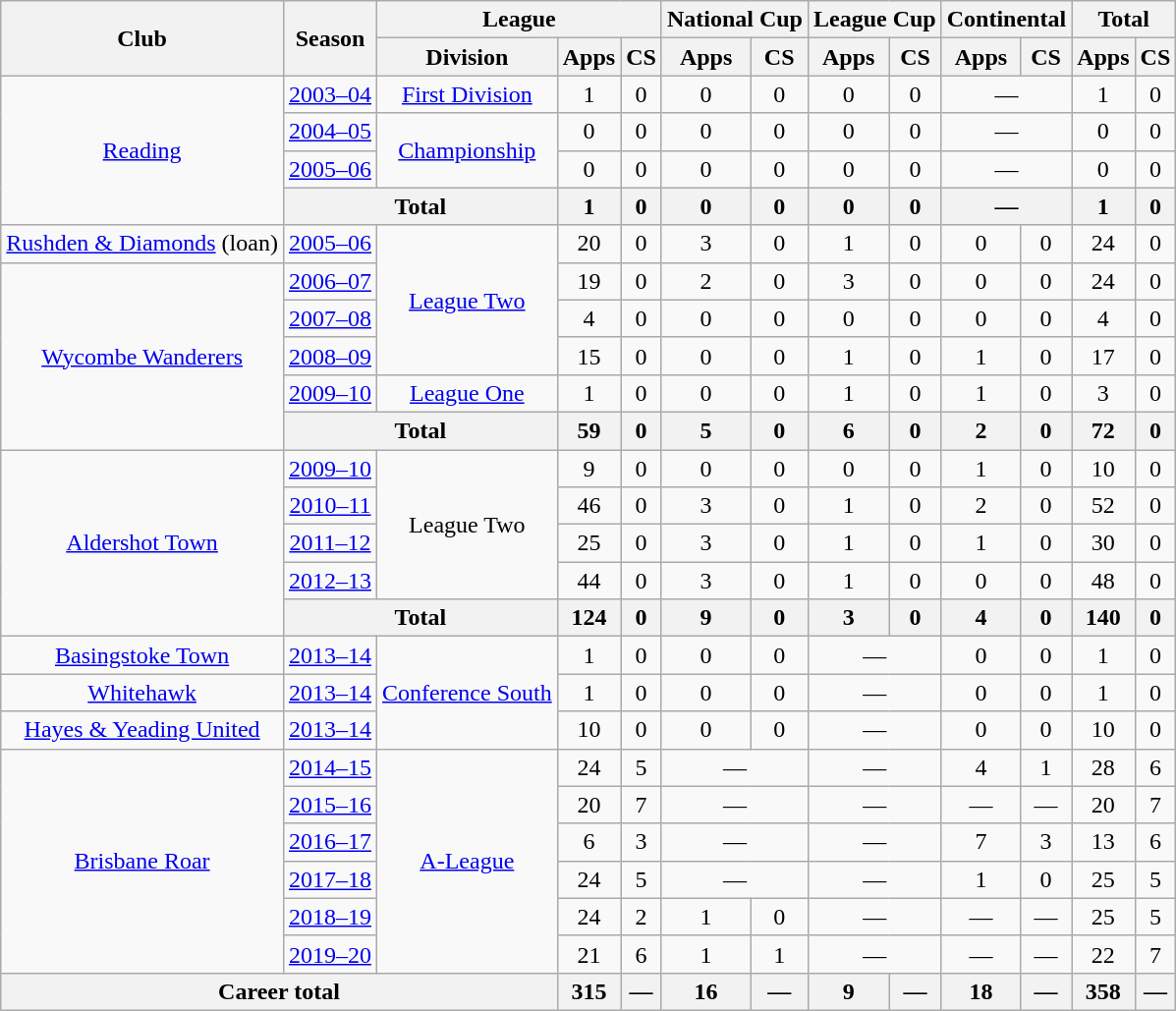<table class="wikitable" style="text-align: center">
<tr>
<th rowspan=2>Club</th>
<th rowspan=2>Season</th>
<th colspan=3>League</th>
<th colspan=2>National Cup</th>
<th colspan=2>League Cup</th>
<th colspan=2>Continental</th>
<th colspan=2>Total</th>
</tr>
<tr>
<th>Division</th>
<th>Apps</th>
<th>CS</th>
<th>Apps</th>
<th>CS</th>
<th>Apps</th>
<th>CS</th>
<th>Apps</th>
<th>CS</th>
<th>Apps</th>
<th>CS</th>
</tr>
<tr>
<td rowspan=4><a href='#'>Reading</a></td>
<td><a href='#'>2003–04</a></td>
<td><a href='#'>First Division</a></td>
<td>1</td>
<td>0</td>
<td>0</td>
<td>0</td>
<td>0</td>
<td>0</td>
<td colspan=2>—</td>
<td>1</td>
<td>0</td>
</tr>
<tr>
<td><a href='#'>2004–05</a></td>
<td rowspan=2><a href='#'>Championship</a></td>
<td>0</td>
<td>0</td>
<td>0</td>
<td>0</td>
<td>0</td>
<td>0</td>
<td colspan=2>—</td>
<td>0</td>
<td>0</td>
</tr>
<tr>
<td><a href='#'>2005–06</a></td>
<td>0</td>
<td>0</td>
<td>0</td>
<td>0</td>
<td>0</td>
<td>0</td>
<td colspan=2>—</td>
<td>0</td>
<td>0</td>
</tr>
<tr>
<th colspan=2>Total</th>
<th>1</th>
<th>0</th>
<th>0</th>
<th>0</th>
<th>0</th>
<th>0</th>
<th colspan=2>—</th>
<th>1</th>
<th>0</th>
</tr>
<tr>
<td><a href='#'>Rushden & Diamonds</a> (loan)</td>
<td><a href='#'>2005–06</a></td>
<td rowspan=4><a href='#'>League Two</a></td>
<td>20</td>
<td>0</td>
<td>3</td>
<td>0</td>
<td>1</td>
<td>0</td>
<td>0</td>
<td>0</td>
<td>24</td>
<td>0</td>
</tr>
<tr>
<td rowspan=5><a href='#'>Wycombe Wanderers</a></td>
<td><a href='#'>2006–07</a></td>
<td>19</td>
<td>0</td>
<td>2</td>
<td>0</td>
<td>3</td>
<td>0</td>
<td>0</td>
<td>0</td>
<td>24</td>
<td>0</td>
</tr>
<tr>
<td><a href='#'>2007–08</a></td>
<td>4</td>
<td>0</td>
<td>0</td>
<td>0</td>
<td>0</td>
<td>0</td>
<td>0</td>
<td>0</td>
<td>4</td>
<td>0</td>
</tr>
<tr>
<td><a href='#'>2008–09</a></td>
<td>15</td>
<td>0</td>
<td>0</td>
<td>0</td>
<td>1</td>
<td>0</td>
<td>1</td>
<td>0</td>
<td>17</td>
<td>0</td>
</tr>
<tr>
<td><a href='#'>2009–10</a></td>
<td><a href='#'>League One</a></td>
<td>1</td>
<td>0</td>
<td>0</td>
<td>0</td>
<td>1</td>
<td>0</td>
<td>1</td>
<td>0</td>
<td>3</td>
<td>0</td>
</tr>
<tr>
<th colspan=2>Total</th>
<th>59</th>
<th>0</th>
<th>5</th>
<th>0</th>
<th>6</th>
<th>0</th>
<th>2</th>
<th>0</th>
<th>72</th>
<th>0</th>
</tr>
<tr>
<td rowspan=5><a href='#'>Aldershot Town</a></td>
<td><a href='#'>2009–10</a></td>
<td rowspan=4>League Two</td>
<td>9</td>
<td>0</td>
<td>0</td>
<td>0</td>
<td>0</td>
<td>0</td>
<td>1</td>
<td>0</td>
<td>10</td>
<td>0</td>
</tr>
<tr>
<td><a href='#'>2010–11</a></td>
<td>46</td>
<td>0</td>
<td>3</td>
<td>0</td>
<td>1</td>
<td>0</td>
<td>2</td>
<td>0</td>
<td>52</td>
<td>0</td>
</tr>
<tr>
<td><a href='#'>2011–12</a></td>
<td>25</td>
<td>0</td>
<td>3</td>
<td>0</td>
<td>1</td>
<td>0</td>
<td>1</td>
<td>0</td>
<td>30</td>
<td>0</td>
</tr>
<tr>
<td><a href='#'>2012–13</a></td>
<td>44</td>
<td>0</td>
<td>3</td>
<td>0</td>
<td>1</td>
<td>0</td>
<td>0</td>
<td>0</td>
<td>48</td>
<td>0</td>
</tr>
<tr>
<th colspan=2>Total</th>
<th>124</th>
<th>0</th>
<th>9</th>
<th>0</th>
<th>3</th>
<th>0</th>
<th>4</th>
<th>0</th>
<th>140</th>
<th>0</th>
</tr>
<tr>
<td><a href='#'>Basingstoke Town</a></td>
<td><a href='#'>2013–14</a></td>
<td rowspan=3><a href='#'>Conference South</a></td>
<td>1</td>
<td>0</td>
<td>0</td>
<td>0</td>
<td colspan=2>—</td>
<td>0</td>
<td>0</td>
<td>1</td>
<td>0</td>
</tr>
<tr>
<td><a href='#'>Whitehawk</a></td>
<td><a href='#'>2013–14</a></td>
<td>1</td>
<td>0</td>
<td>0</td>
<td>0</td>
<td colspan=2>—</td>
<td>0</td>
<td>0</td>
<td>1</td>
<td>0</td>
</tr>
<tr>
<td><a href='#'>Hayes & Yeading United</a></td>
<td><a href='#'>2013–14</a></td>
<td>10</td>
<td>0</td>
<td>0</td>
<td>0</td>
<td colspan=2>—</td>
<td>0</td>
<td>0</td>
<td>10</td>
<td>0</td>
</tr>
<tr>
<td rowspan=6><a href='#'>Brisbane Roar</a></td>
<td><a href='#'>2014–15</a></td>
<td rowspan=6><a href='#'>A-League</a></td>
<td>24</td>
<td>5</td>
<td colspan=2>—</td>
<td colspan=2>—</td>
<td>4</td>
<td>1</td>
<td>28</td>
<td>6</td>
</tr>
<tr>
<td><a href='#'>2015–16</a></td>
<td>20</td>
<td>7</td>
<td colspan=2>—</td>
<td colspan=2>—</td>
<td>—</td>
<td>—</td>
<td>20</td>
<td>7</td>
</tr>
<tr>
<td><a href='#'>2016–17</a></td>
<td>6</td>
<td>3</td>
<td colspan=2>—</td>
<td colspan=2>—</td>
<td>7</td>
<td>3</td>
<td>13</td>
<td>6</td>
</tr>
<tr>
<td><a href='#'>2017–18</a></td>
<td>24</td>
<td>5</td>
<td colspan=2>—</td>
<td colspan=2>—</td>
<td>1</td>
<td>0</td>
<td>25</td>
<td>5</td>
</tr>
<tr>
<td><a href='#'>2018–19</a></td>
<td>24</td>
<td>2</td>
<td>1</td>
<td>0</td>
<td colspan=2>—</td>
<td>—</td>
<td>—</td>
<td>25</td>
<td>5</td>
</tr>
<tr>
<td><a href='#'>2019–20</a></td>
<td>21</td>
<td>6</td>
<td>1</td>
<td>1</td>
<td colspan=2>—</td>
<td>—</td>
<td>—</td>
<td>22</td>
<td>7</td>
</tr>
<tr>
<th colspan=3>Career total</th>
<th>315</th>
<th>—</th>
<th>16</th>
<th>—</th>
<th>9</th>
<th>—</th>
<th>18</th>
<th>—</th>
<th>358</th>
<th>—</th>
</tr>
</table>
